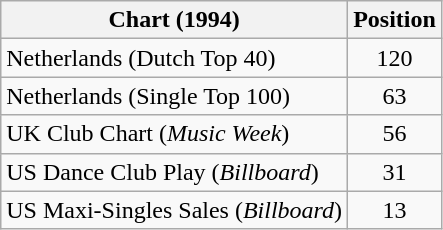<table class="wikitable sortable">
<tr>
<th>Chart (1994)</th>
<th>Position</th>
</tr>
<tr>
<td>Netherlands (Dutch Top 40)</td>
<td style="text-align:center;">120</td>
</tr>
<tr>
<td>Netherlands (Single Top 100)</td>
<td style="text-align:center;">63</td>
</tr>
<tr>
<td>UK Club Chart (<em>Music Week</em>)</td>
<td style="text-align:center;">56</td>
</tr>
<tr>
<td>US Dance Club Play (<em>Billboard</em>)</td>
<td style="text-align:center;">31</td>
</tr>
<tr>
<td>US Maxi-Singles Sales (<em>Billboard</em>)</td>
<td style="text-align:center;">13</td>
</tr>
</table>
